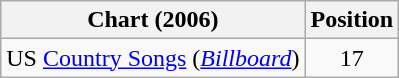<table class="wikitable sortable">
<tr>
<th scope="col">Chart (2006)</th>
<th scope="col">Position</th>
</tr>
<tr>
<td>US <a href='#'>Country Songs</a> (<em><a href='#'>Billboard</a></em>)</td>
<td align="center">17</td>
</tr>
</table>
